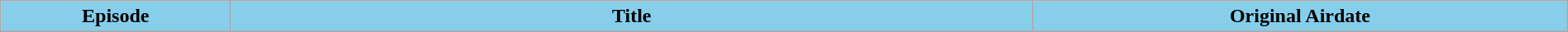<table class="wikitable plainrowheaders" style="width:100%;">
<tr>
<th style="background:skyBlue; width:3%;">Episode</th>
<th style="background:skyBlue; width:12%;">Title</th>
<th style="background:skyBlue; width:8%;">Original Airdate</th>
</tr>
<tr>
</tr>
</table>
